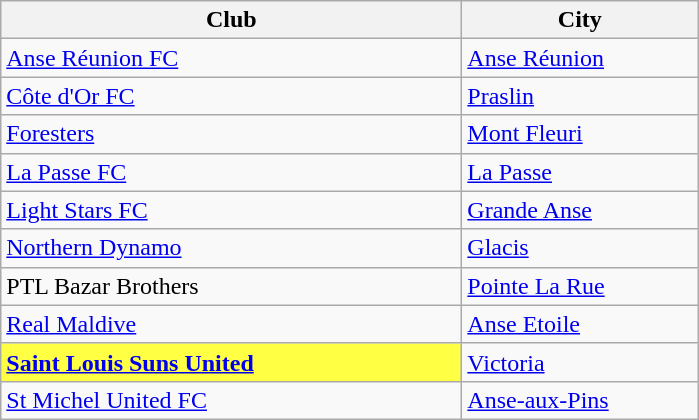<table class="wikitable sortable">
<tr>
<th width="300px">Club</th>
<th width="150px">City</th>
</tr>
<tr>
<td><a href='#'>Anse Réunion FC</a></td>
<td><a href='#'>Anse Réunion</a></td>
</tr>
<tr>
<td><a href='#'>Côte d'Or FC</a></td>
<td><a href='#'>Praslin</a></td>
</tr>
<tr>
<td><a href='#'>Foresters</a></td>
<td><a href='#'>Mont Fleuri</a></td>
</tr>
<tr>
<td><a href='#'>La Passe FC</a></td>
<td><a href='#'>La Passe</a></td>
</tr>
<tr>
<td><a href='#'>Light Stars FC</a></td>
<td><a href='#'>Grande Anse</a></td>
</tr>
<tr>
<td><a href='#'>Northern Dynamo</a></td>
<td><a href='#'>Glacis</a></td>
</tr>
<tr>
<td>PTL Bazar Brothers</td>
<td><a href='#'>Pointe La Rue</a></td>
</tr>
<tr>
<td><a href='#'>Real Maldive</a></td>
<td><a href='#'>Anse Etoile</a></td>
</tr>
<tr>
<td bgcolor=#ffff44><strong><a href='#'>Saint Louis Suns United</a></strong></td>
<td><a href='#'>Victoria</a></td>
</tr>
<tr>
<td><a href='#'>St Michel United FC</a></td>
<td><a href='#'>Anse-aux-Pins</a></td>
</tr>
</table>
